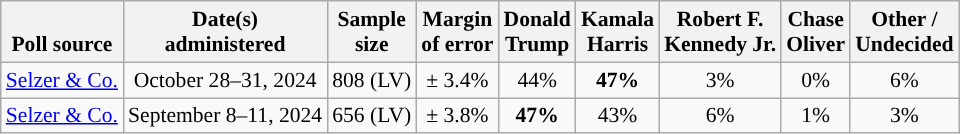<table class="wikitable sortable mw-datatable" style="font-size:90%;text-align:center;line-height:17px">
<tr valign=bottom>
<th>Poll source</th>
<th>Date(s)<br>administered</th>
<th>Sample<br>size</th>
<th>Margin<br>of error</th>
<th class="unsortable">Donald<br>Trump<br></th>
<th class="unsortable">Kamala<br>Harris<br></th>
<th class="unsortable">Robert F.<br>Kennedy Jr.<br></th>
<th class="unsortable">Chase<br>Oliver<br></th>
<th class="unsortable">Other /<br>Undecided</th>
</tr>
<tr>
<td style="text-align:left;"><a href='#'>Selzer & Co.</a></td>
<td data-sort-value=2024-10-31>October 28–31, 2024</td>
<td>808 (LV)</td>
<td>± 3.4%</td>
<td>44%</td>
<td style="background-color:"><strong>47%</strong></td>
<td>3%</td>
<td>0%</td>
<td>6%</td>
</tr>
<tr>
<td style="text-align:left;"><a href='#'>Selzer & Co.</a></td>
<td data-sort-value=2024-09-11>September 8–11, 2024</td>
<td>656 (LV)</td>
<td>± 3.8%</td>
<td style="background-color:"><strong>47%</strong></td>
<td>43%</td>
<td>6%</td>
<td>1%</td>
<td>3%</td>
</tr>
</table>
